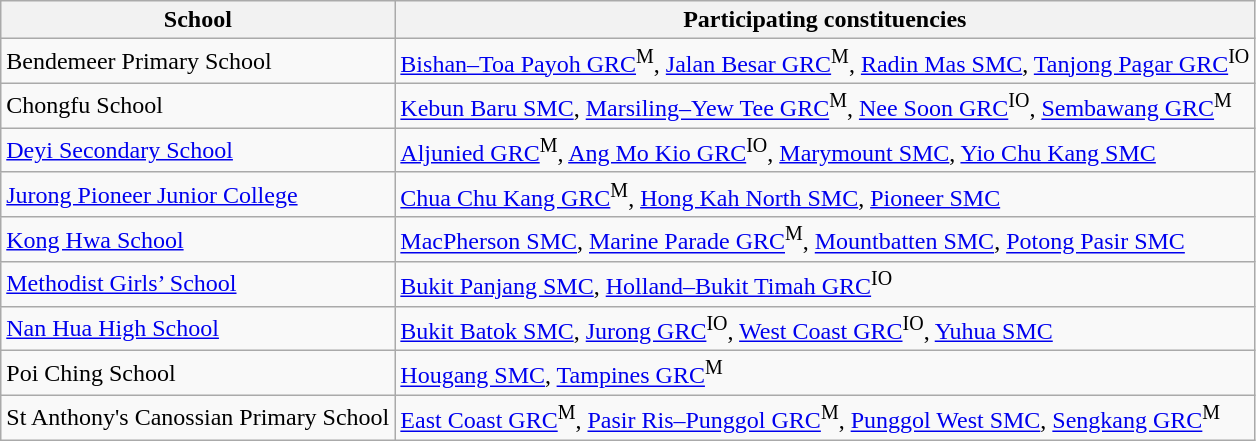<table class="wikitable">
<tr>
<th>School</th>
<th>Participating constituencies</th>
</tr>
<tr>
<td>Bendemeer Primary School</td>
<td><a href='#'>Bishan–Toa Payoh GRC</a><sup>M</sup>, <a href='#'>Jalan Besar GRC</a><sup>M</sup>, <a href='#'>Radin Mas SMC</a>, <a href='#'>Tanjong Pagar GRC</a><sup>IO</sup></td>
</tr>
<tr>
<td>Chongfu School</td>
<td><a href='#'>Kebun Baru SMC</a>, <a href='#'>Marsiling–Yew Tee GRC</a><sup>M</sup>, <a href='#'>Nee Soon GRC</a><sup>IO</sup>, <a href='#'>Sembawang GRC</a><sup>M</sup></td>
</tr>
<tr>
<td><a href='#'>Deyi Secondary School</a></td>
<td><a href='#'>Aljunied GRC</a><sup>M</sup>, <a href='#'>Ang Mo Kio GRC</a><sup>IO</sup>, <a href='#'>Marymount SMC</a>, <a href='#'>Yio Chu Kang SMC</a></td>
</tr>
<tr>
<td><a href='#'>Jurong Pioneer Junior College</a></td>
<td><a href='#'>Chua Chu Kang GRC</a><sup>M</sup>, <a href='#'>Hong Kah North SMC</a>, <a href='#'>Pioneer SMC</a></td>
</tr>
<tr>
<td><a href='#'>Kong Hwa School</a></td>
<td><a href='#'>MacPherson SMC</a>, <a href='#'>Marine Parade GRC</a><sup>M</sup>, <a href='#'>Mountbatten SMC</a>, <a href='#'>Potong Pasir SMC</a></td>
</tr>
<tr>
<td><a href='#'>Methodist Girls’ School</a></td>
<td><a href='#'>Bukit Panjang SMC</a>, <a href='#'>Holland–Bukit Timah GRC</a><sup>IO</sup></td>
</tr>
<tr>
<td><a href='#'>Nan Hua High School</a></td>
<td><a href='#'>Bukit Batok SMC</a>, <a href='#'>Jurong GRC</a><sup>IO</sup>, <a href='#'>West Coast GRC</a><sup>IO</sup>, <a href='#'>Yuhua SMC</a></td>
</tr>
<tr>
<td>Poi Ching School</td>
<td><a href='#'>Hougang SMC</a>, <a href='#'>Tampines GRC</a><sup>M</sup></td>
</tr>
<tr>
<td>St Anthony's Canossian Primary School</td>
<td><a href='#'>East Coast GRC</a><sup>M</sup>, <a href='#'>Pasir Ris–Punggol GRC</a><sup>M</sup>, <a href='#'>Punggol West SMC</a>, <a href='#'>Sengkang GRC</a><sup>M</sup></td>
</tr>
</table>
